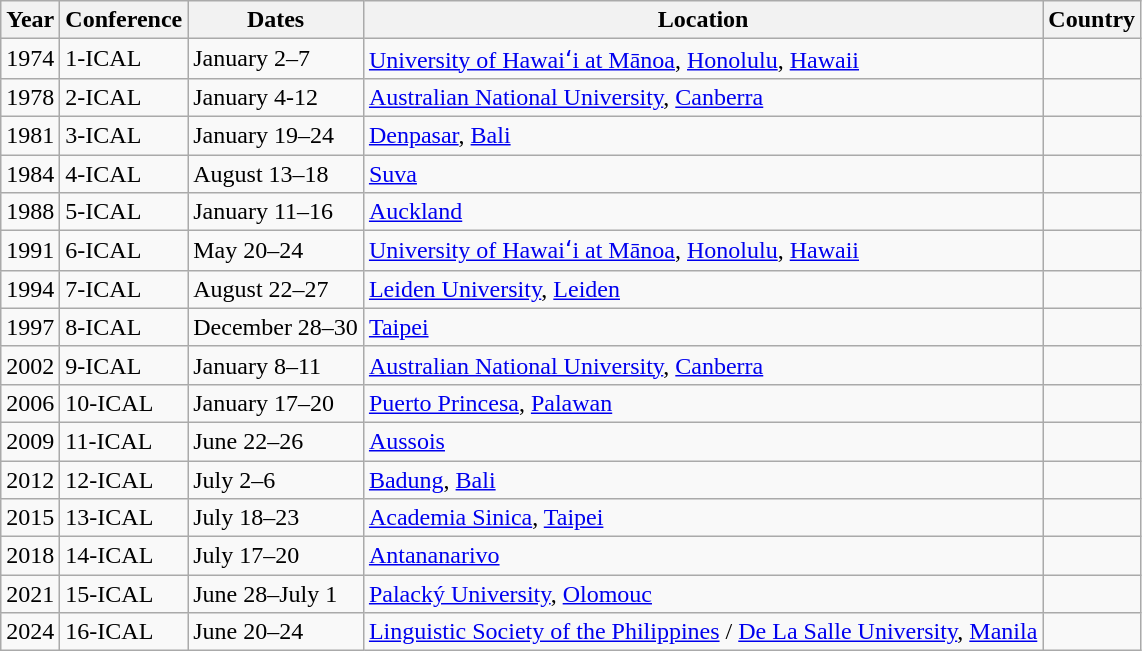<table class="wikitable sortable">
<tr>
<th>Year</th>
<th>Conference</th>
<th>Dates</th>
<th>Location</th>
<th>Country</th>
</tr>
<tr>
<td>1974</td>
<td>1-ICAL</td>
<td>January 2–7</td>
<td><a href='#'>University of Hawaiʻi at Mānoa</a>, <a href='#'>Honolulu</a>, <a href='#'>Hawaii</a></td>
<td></td>
</tr>
<tr>
<td>1978</td>
<td>2-ICAL</td>
<td>January 4-12</td>
<td><a href='#'>Australian National University</a>, <a href='#'>Canberra</a></td>
<td></td>
</tr>
<tr>
<td>1981</td>
<td>3-ICAL</td>
<td>January 19–24</td>
<td><a href='#'>Denpasar</a>, <a href='#'>Bali</a></td>
<td></td>
</tr>
<tr>
<td>1984</td>
<td>4-ICAL</td>
<td>August 13–18</td>
<td><a href='#'>Suva</a></td>
<td></td>
</tr>
<tr>
<td>1988</td>
<td>5-ICAL</td>
<td>January 11–16</td>
<td><a href='#'>Auckland</a></td>
<td></td>
</tr>
<tr>
<td>1991</td>
<td>6-ICAL</td>
<td>May 20–24</td>
<td><a href='#'>University of Hawaiʻi at Mānoa</a>, <a href='#'>Honolulu</a>, <a href='#'>Hawaii</a></td>
<td></td>
</tr>
<tr>
<td>1994</td>
<td>7-ICAL</td>
<td>August 22–27</td>
<td><a href='#'>Leiden University</a>, <a href='#'>Leiden</a></td>
<td></td>
</tr>
<tr>
<td>1997</td>
<td>8-ICAL</td>
<td>December 28–30</td>
<td><a href='#'>Taipei</a></td>
<td></td>
</tr>
<tr>
<td>2002</td>
<td>9-ICAL</td>
<td>January 8–11</td>
<td><a href='#'>Australian National University</a>, <a href='#'>Canberra</a></td>
<td></td>
</tr>
<tr>
<td>2006</td>
<td>10-ICAL</td>
<td>January 17–20</td>
<td><a href='#'>Puerto Princesa</a>, <a href='#'>Palawan</a></td>
<td></td>
</tr>
<tr>
<td>2009</td>
<td>11-ICAL</td>
<td>June 22–26</td>
<td><a href='#'>Aussois</a></td>
<td></td>
</tr>
<tr>
<td>2012</td>
<td>12-ICAL</td>
<td>July 2–6</td>
<td><a href='#'>Badung</a>, <a href='#'>Bali</a></td>
<td></td>
</tr>
<tr>
<td>2015</td>
<td>13-ICAL</td>
<td>July 18–23</td>
<td><a href='#'>Academia Sinica</a>, <a href='#'>Taipei</a></td>
<td></td>
</tr>
<tr>
<td>2018</td>
<td>14-ICAL</td>
<td>July 17–20</td>
<td><a href='#'>Antananarivo</a></td>
<td></td>
</tr>
<tr>
<td>2021</td>
<td>15-ICAL</td>
<td>June 28–July 1</td>
<td><a href='#'>Palacký University</a>, <a href='#'>Olomouc</a></td>
<td></td>
</tr>
<tr>
<td>2024</td>
<td>16-ICAL</td>
<td>June 20–24</td>
<td><a href='#'>Linguistic Society of the Philippines</a> / <a href='#'>De La Salle University</a>, <a href='#'>Manila</a></td>
<td></td>
</tr>
</table>
